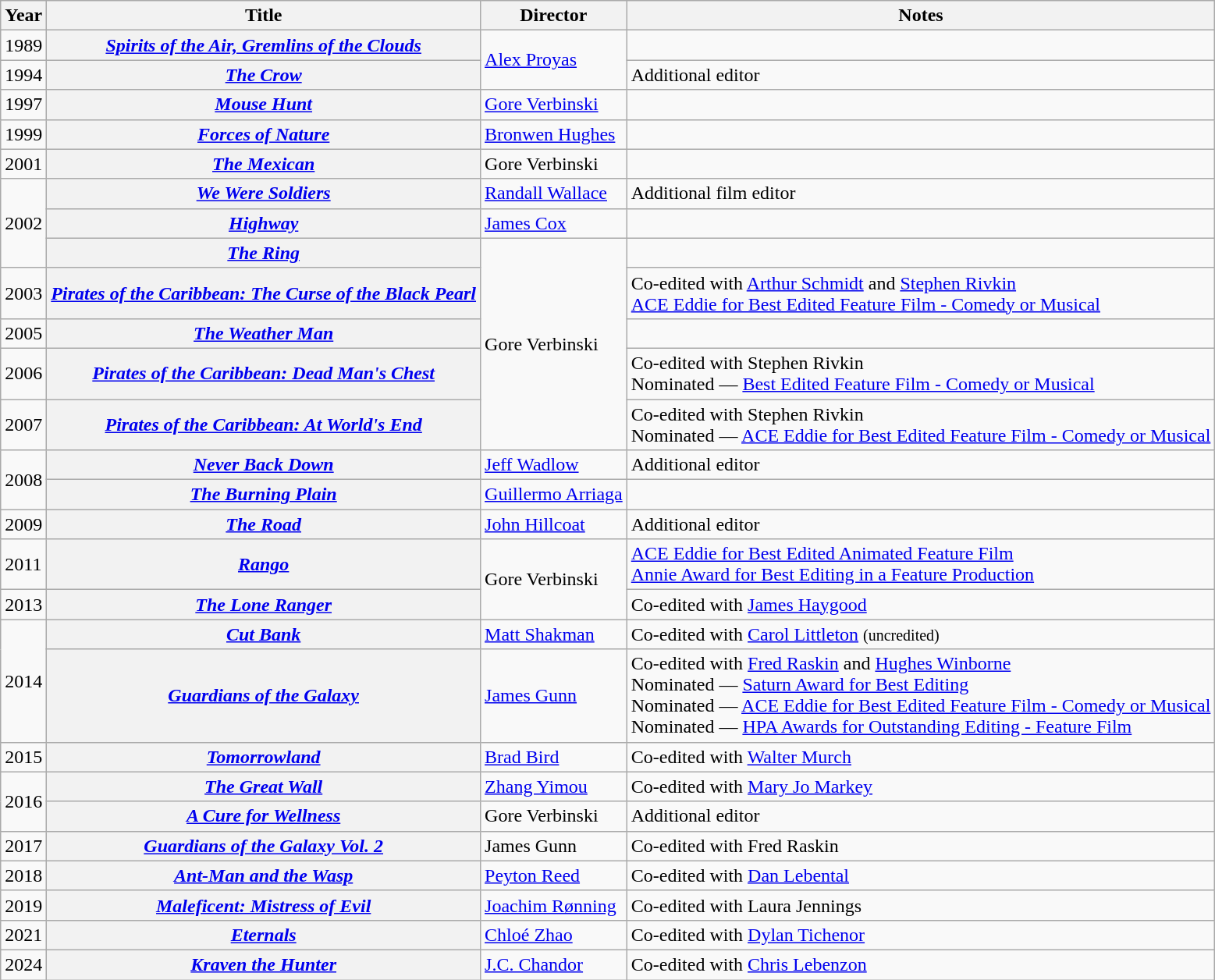<table class="wikitable sortable">
<tr>
<th>Year</th>
<th>Title</th>
<th>Director</th>
<th>Notes</th>
</tr>
<tr>
<td>1989</td>
<th><em><a href='#'>Spirits of the Air, Gremlins of the Clouds</a></em></th>
<td rowspan=2><a href='#'>Alex Proyas</a></td>
<td></td>
</tr>
<tr>
<td>1994</td>
<th><em><a href='#'>The Crow</a></em></th>
<td>Additional editor</td>
</tr>
<tr>
<td>1997</td>
<th><em><a href='#'>Mouse Hunt</a></em></th>
<td><a href='#'>Gore Verbinski</a></td>
<td></td>
</tr>
<tr>
<td>1999</td>
<th><em><a href='#'>Forces of Nature</a></em></th>
<td><a href='#'>Bronwen Hughes</a></td>
<td></td>
</tr>
<tr>
<td>2001</td>
<th><em><a href='#'>The Mexican</a></em></th>
<td>Gore Verbinski</td>
<td></td>
</tr>
<tr>
<td rowspan=3>2002</td>
<th><em><a href='#'>We Were Soldiers</a></em></th>
<td><a href='#'>Randall Wallace</a></td>
<td>Additional film editor</td>
</tr>
<tr>
<th><em><a href='#'>Highway</a></em></th>
<td><a href='#'>James Cox</a></td>
<td></td>
</tr>
<tr>
<th><em><a href='#'>The Ring</a></em></th>
<td rowspan=5>Gore Verbinski</td>
<td></td>
</tr>
<tr>
<td>2003</td>
<th><em><a href='#'>Pirates of the Caribbean: The Curse of the Black Pearl</a></em></th>
<td>Co-edited with <a href='#'>Arthur Schmidt</a> and <a href='#'>Stephen Rivkin</a><br><a href='#'>ACE Eddie for Best Edited Feature Film - Comedy or Musical</a></td>
</tr>
<tr>
<td>2005</td>
<th><em><a href='#'>The Weather Man</a></em></th>
<td></td>
</tr>
<tr>
<td>2006</td>
<th><em><a href='#'>Pirates of the Caribbean: Dead Man's Chest</a></em></th>
<td>Co-edited with Stephen Rivkin<br>Nominated — <a href='#'>Best Edited Feature Film - Comedy or Musical</a></td>
</tr>
<tr>
<td>2007</td>
<th><em><a href='#'>Pirates of the Caribbean: At World's End</a></em></th>
<td>Co-edited with Stephen Rivkin<br>Nominated — <a href='#'>ACE Eddie for Best Edited Feature Film - Comedy or Musical</a></td>
</tr>
<tr>
<td rowspan=2>2008</td>
<th><em><a href='#'>Never Back Down</a></em></th>
<td><a href='#'>Jeff Wadlow</a></td>
<td>Additional editor</td>
</tr>
<tr>
<th><em><a href='#'>The Burning Plain</a></em></th>
<td><a href='#'>Guillermo Arriaga</a></td>
<td></td>
</tr>
<tr>
<td>2009</td>
<th><em><a href='#'>The Road</a></em></th>
<td><a href='#'>John Hillcoat</a></td>
<td>Additional editor</td>
</tr>
<tr>
<td>2011</td>
<th><em><a href='#'>Rango</a></em></th>
<td rowspan=2>Gore Verbinski</td>
<td><a href='#'>ACE Eddie for Best Edited Animated Feature Film</a><br><a href='#'>Annie Award for Best Editing in a Feature Production</a></td>
</tr>
<tr>
<td>2013</td>
<th><em><a href='#'>The Lone Ranger</a></em></th>
<td>Co-edited with <a href='#'>James Haygood</a></td>
</tr>
<tr>
<td rowspan=2>2014</td>
<th><em><a href='#'>Cut Bank</a></em></th>
<td><a href='#'>Matt Shakman</a></td>
<td>Co-edited with <a href='#'>Carol Littleton</a> <small>(uncredited)</small></td>
</tr>
<tr>
<th><em><a href='#'>Guardians of the Galaxy</a></em></th>
<td><a href='#'>James Gunn</a></td>
<td>Co-edited with <a href='#'>Fred Raskin</a> and <a href='#'>Hughes Winborne</a><br>Nominated — <a href='#'>Saturn Award for Best Editing</a><br>Nominated — <a href='#'>ACE Eddie for Best Edited Feature Film - Comedy or Musical</a><br>Nominated — <a href='#'>HPA Awards for Outstanding Editing - Feature Film</a></td>
</tr>
<tr>
<td>2015</td>
<th><em><a href='#'>Tomorrowland</a></em></th>
<td><a href='#'>Brad Bird</a></td>
<td>Co-edited with <a href='#'>Walter Murch</a></td>
</tr>
<tr>
<td rowspan=2>2016</td>
<th><em><a href='#'>The Great Wall</a></em></th>
<td><a href='#'>Zhang Yimou</a></td>
<td>Co-edited with <a href='#'>Mary Jo Markey</a></td>
</tr>
<tr>
<th><em><a href='#'>A Cure for Wellness</a></em></th>
<td>Gore Verbinski</td>
<td>Additional editor</td>
</tr>
<tr>
<td>2017</td>
<th><em><a href='#'>Guardians of the Galaxy Vol. 2</a></em></th>
<td>James Gunn</td>
<td>Co-edited with Fred Raskin</td>
</tr>
<tr>
<td>2018</td>
<th><em><a href='#'>Ant-Man and the Wasp</a></em></th>
<td><a href='#'>Peyton Reed</a></td>
<td>Co-edited with <a href='#'>Dan Lebental</a></td>
</tr>
<tr>
<td>2019</td>
<th><em><a href='#'>Maleficent: Mistress of Evil</a></em></th>
<td><a href='#'>Joachim Rønning</a></td>
<td>Co-edited with Laura Jennings</td>
</tr>
<tr>
<td>2021</td>
<th><em><a href='#'>Eternals</a></em></th>
<td><a href='#'>Chloé Zhao</a></td>
<td>Co-edited with <a href='#'>Dylan Tichenor</a></td>
</tr>
<tr>
<td>2024</td>
<th><em><a href='#'>Kraven the Hunter</a></em></th>
<td><a href='#'>J.C. Chandor</a></td>
<td>Co-edited with <a href='#'>Chris Lebenzon</a></td>
</tr>
</table>
